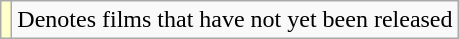<table class="wikitable">
<tr>
<td style="background:#FFFFCC;"></td>
<td>Denotes films that have not yet been released</td>
</tr>
</table>
